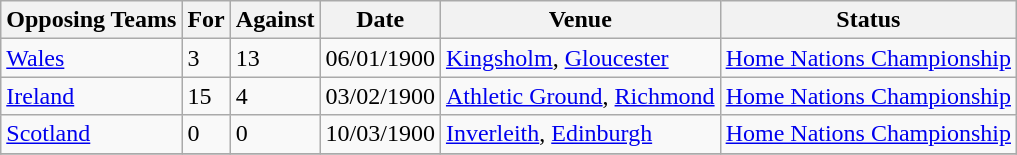<table class="wikitable">
<tr>
<th>Opposing Teams</th>
<th>For</th>
<th>Against</th>
<th>Date</th>
<th>Venue</th>
<th>Status</th>
</tr>
<tr>
<td><a href='#'>Wales</a></td>
<td>3</td>
<td>13</td>
<td>06/01/1900</td>
<td><a href='#'>Kingsholm</a>, <a href='#'>Gloucester</a></td>
<td><a href='#'>Home Nations Championship</a></td>
</tr>
<tr>
<td><a href='#'>Ireland</a></td>
<td>15</td>
<td>4</td>
<td>03/02/1900</td>
<td><a href='#'>Athletic Ground</a>, <a href='#'>Richmond</a></td>
<td><a href='#'>Home Nations Championship</a></td>
</tr>
<tr>
<td><a href='#'>Scotland</a></td>
<td>0</td>
<td>0</td>
<td>10/03/1900</td>
<td><a href='#'>Inverleith</a>, <a href='#'>Edinburgh</a></td>
<td><a href='#'>Home Nations Championship</a></td>
</tr>
<tr>
</tr>
</table>
